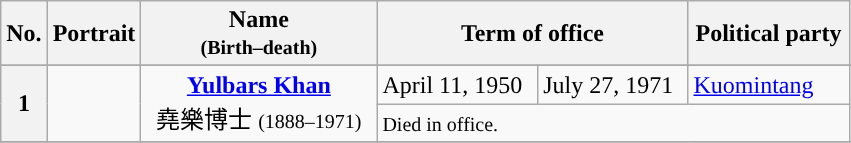<table class="wikitable">
<tr>
<th>No.</th>
<th>Portrait</th>
<th width="150px">Name<br><small>(Birth–death)</small></th>
<th colspan="2" width="200px">Term of office</th>
<th width="100px">Political party</th>
</tr>
<tr>
</tr>
<tr>
<th rowspan="2" style="background-color:">1</th>
<td rowspan="2" align="center"></td>
<td rowspan="2" align="center"><strong><a href='#'>Yulbars Khan</a></strong><br><span>堯樂博士</span>
<small></small>
<small>(1888–1971)</small></td>
<td>April 11, 1950</td>
<td>July 27, 1971</td>
<td><a href='#'>Kuomintang</a></td>
</tr>
<tr>
<td colspan="4"><small>Died in office.</small></td>
</tr>
<tr>
</tr>
</table>
